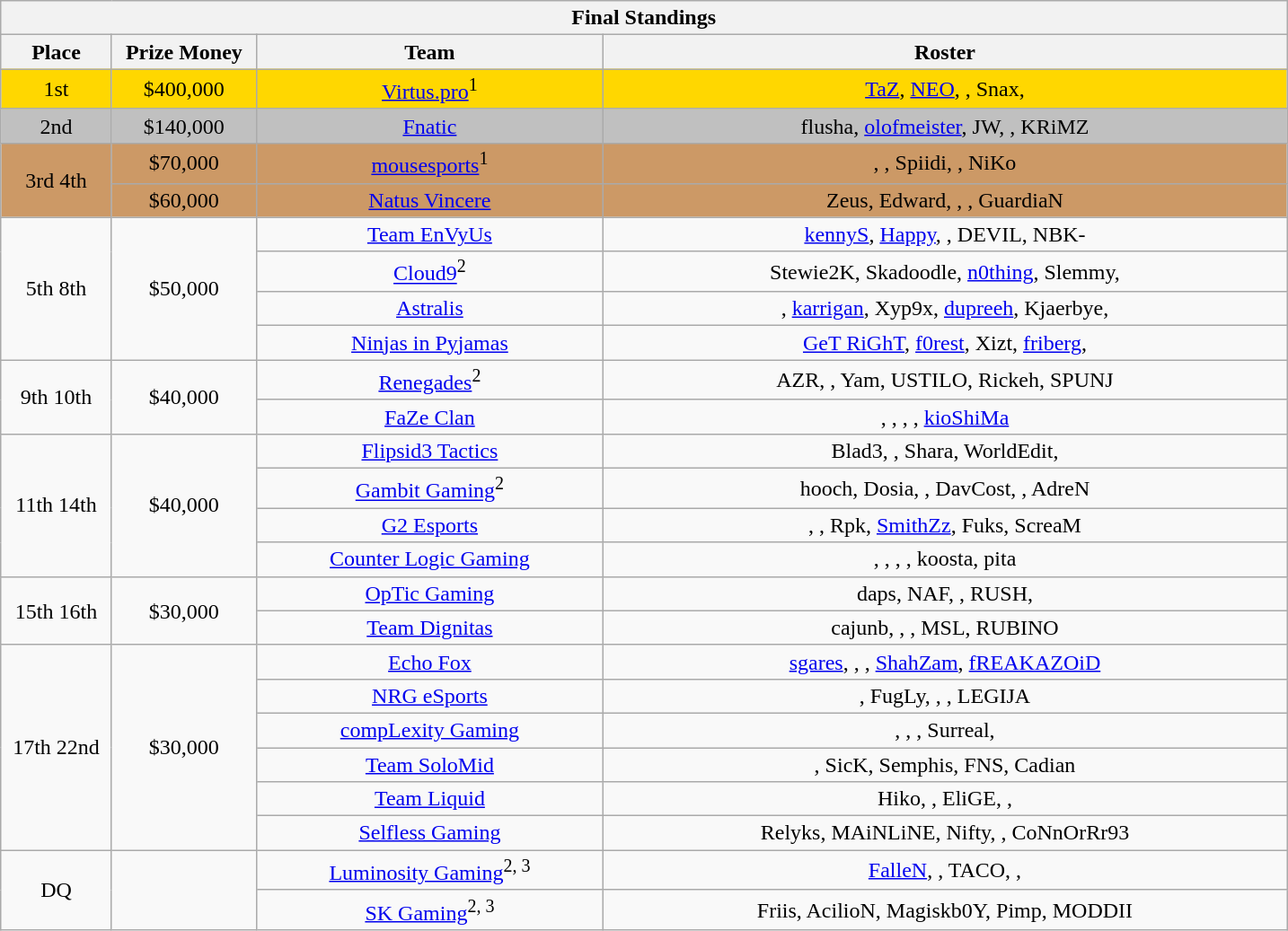<table class="wikitable" style="text-align: center;">
<tr>
<th colspan=4>Final Standings</th>
</tr>
<tr>
<th width="75px">Place</th>
<th width="100">Prize Money</th>
<th width="250px">Team</th>
<th width="500px">Roster</th>
</tr>
<tr>
<td style="text-align:center; background:gold;">1st</td>
<td style="text-align:center; background:gold;">$400,000</td>
<td style="text-align:center; background:gold;"><a href='#'>Virtus.pro</a><sup>1</sup></td>
<td style="text-align:center; background:gold;"><a href='#'>TaZ</a>, <a href='#'>NEO</a>, , Snax, </td>
</tr>
<tr>
<td style="text-align:center; background:silver;">2nd</td>
<td style="text-align:center; background:silver;">$140,000</td>
<td style="text-align:center; background:silver;"><a href='#'>Fnatic</a></td>
<td style="text-align:center; background:silver;">flusha, <a href='#'>olofmeister</a>, JW, , KRiMZ</td>
</tr>
<tr>
<td style="text-align:center; background:#c96;" rowspan="2">3rd  4th</td>
<td style="text-align:center; background:#c96;">$70,000</td>
<td style="text-align:center; background:#c96;"><a href='#'>mousesports</a><sup>1</sup></td>
<td style="text-align:center; background:#c96;">, , Spiidi, , NiKo</td>
</tr>
<tr>
<td style="text-align:center; background:#c96;">$60,000</td>
<td style="text-align:center; background:#c96;"><a href='#'>Natus Vincere</a></td>
<td style="text-align:center; background:#c96;">Zeus, Edward, , , GuardiaN</td>
</tr>
<tr>
<td rowspan="4">5th  8th</td>
<td rowspan="4">$50,000</td>
<td><a href='#'>Team EnVyUs</a></td>
<td><a href='#'>kennyS</a>, <a href='#'>Happy</a>, , DEVIL, NBK-</td>
</tr>
<tr>
<td><a href='#'>Cloud9</a><sup>2</sup></td>
<td>Stewie2K, Skadoodle, <a href='#'>n0thing</a>, Slemmy, </td>
</tr>
<tr>
<td><a href='#'>Astralis</a></td>
<td>, <a href='#'>karrigan</a>, Xyp9x, <a href='#'>dupreeh</a>, Kjaerbye, </td>
</tr>
<tr>
<td><a href='#'>Ninjas in Pyjamas</a></td>
<td><a href='#'>GeT RiGhT</a>, <a href='#'>f0rest</a>, Xizt, <a href='#'>friberg</a>, </td>
</tr>
<tr>
<td rowspan="2">9th  10th</td>
<td rowspan="2">$40,000</td>
<td><a href='#'>Renegades</a><sup>2</sup></td>
<td>AZR, , Yam, USTILO, Rickeh, SPUNJ</td>
</tr>
<tr>
<td><a href='#'>FaZe Clan</a></td>
<td>, , , , <a href='#'>kioShiMa</a></td>
</tr>
<tr>
<td rowspan="4">11th  14th</td>
<td rowspan="4">$40,000</td>
<td><a href='#'>Flipsid3 Tactics</a></td>
<td>Blad3, , Shara, WorldEdit, </td>
</tr>
<tr>
<td><a href='#'>Gambit Gaming</a><sup>2</sup></td>
<td>hooch, Dosia, , DavCost, , AdreN</td>
</tr>
<tr>
<td><a href='#'>G2 Esports</a></td>
<td>, , Rpk, <a href='#'>SmithZz</a>, Fuks, ScreaM</td>
</tr>
<tr>
<td><a href='#'>Counter Logic Gaming</a></td>
<td>, , , , koosta, pita</td>
</tr>
<tr>
<td rowspan="2">15th  16th</td>
<td rowspan="2">$30,000</td>
<td><a href='#'>OpTic Gaming</a></td>
<td>daps, NAF, , RUSH, </td>
</tr>
<tr>
<td><a href='#'>Team Dignitas</a></td>
<td>cajunb, , , MSL, RUBINO</td>
</tr>
<tr>
<td rowspan="6">17th  22nd</td>
<td rowspan="6">$30,000</td>
<td><a href='#'>Echo Fox</a></td>
<td><a href='#'>sgares</a>, , , <a href='#'>ShahZam</a>, <a href='#'>fREAKAZOiD</a></td>
</tr>
<tr>
<td><a href='#'>NRG eSports</a></td>
<td>, FugLy, , , LEGIJA</td>
</tr>
<tr>
<td><a href='#'>compLexity Gaming</a></td>
<td>, , , Surreal, </td>
</tr>
<tr>
<td><a href='#'>Team SoloMid</a></td>
<td>, SicK, Semphis, FNS, Cadian</td>
</tr>
<tr>
<td><a href='#'>Team Liquid</a></td>
<td>Hiko, , EliGE, , </td>
</tr>
<tr>
<td><a href='#'>Selfless Gaming</a></td>
<td>Relyks, MAiNLiNE, Nifty, , CoNnOrRr93</td>
</tr>
<tr>
<td rowspan="2">DQ</td>
<td rowspan="2"></td>
<td><a href='#'>Luminosity Gaming</a><sup>2, 3</sup></td>
<td><a href='#'>FalleN</a>, , TACO, , </td>
</tr>
<tr>
<td><a href='#'>SK Gaming</a><sup>2, 3</sup></td>
<td>Friis, AcilioN, Magiskb0Y, Pimp, MODDII</td>
</tr>
</table>
